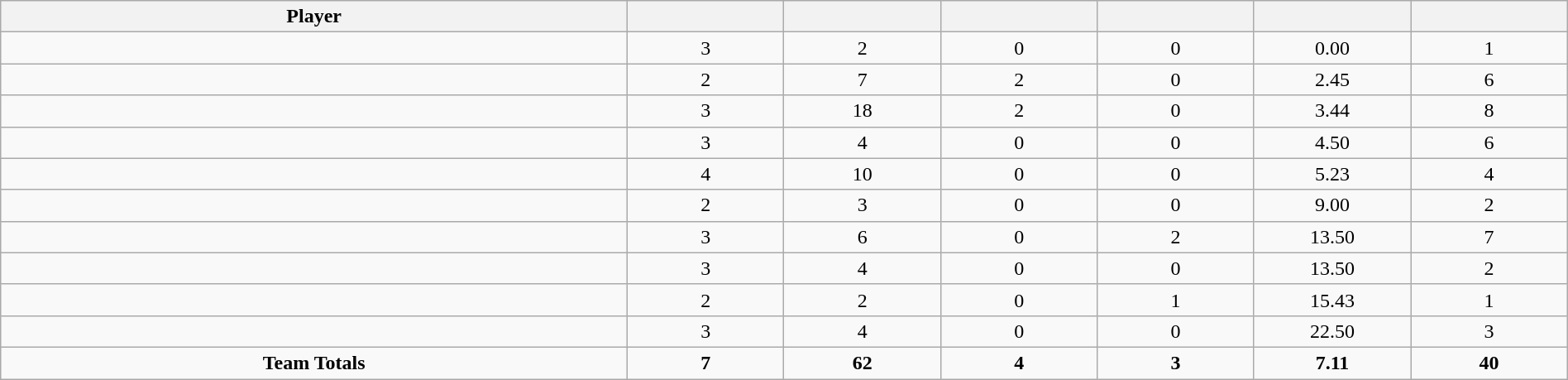<table class="wikitable sortable" style="text-align:center;" width="100%">
<tr>
<th width="40%">Player</th>
<th width="10%"></th>
<th width="10%" data-sort-type="number"></th>
<th width="10%"></th>
<th width="10%"></th>
<th width="10%"></th>
<th width="10%"></th>
</tr>
<tr>
<td></td>
<td>3</td>
<td>2</td>
<td>0</td>
<td>0</td>
<td>0.00</td>
<td>1</td>
</tr>
<tr>
<td></td>
<td>2</td>
<td>7</td>
<td>2</td>
<td>0</td>
<td>2.45</td>
<td>6</td>
</tr>
<tr>
<td></td>
<td>3</td>
<td>18</td>
<td>2</td>
<td>0</td>
<td>3.44</td>
<td>8</td>
</tr>
<tr>
<td></td>
<td>3</td>
<td>4</td>
<td>0</td>
<td>0</td>
<td>4.50</td>
<td>6</td>
</tr>
<tr>
<td></td>
<td>4</td>
<td>10</td>
<td>0</td>
<td>0</td>
<td>5.23</td>
<td>4</td>
</tr>
<tr>
<td></td>
<td>2</td>
<td>3</td>
<td>0</td>
<td>0</td>
<td>9.00</td>
<td>2</td>
</tr>
<tr>
<td></td>
<td>3</td>
<td>6</td>
<td>0</td>
<td>2</td>
<td>13.50</td>
<td>7</td>
</tr>
<tr>
<td></td>
<td>3</td>
<td>4</td>
<td>0</td>
<td>0</td>
<td>13.50</td>
<td>2</td>
</tr>
<tr>
<td></td>
<td>2</td>
<td>2</td>
<td>0</td>
<td>1</td>
<td>15.43</td>
<td>1</td>
</tr>
<tr>
<td></td>
<td>3</td>
<td>4</td>
<td>0</td>
<td>0</td>
<td>22.50</td>
<td>3</td>
</tr>
<tr>
<td><strong>Team Totals</strong></td>
<td><strong>7</strong></td>
<td><strong>62</strong></td>
<td><strong>4</strong></td>
<td><strong>3</strong></td>
<td><strong>7.11</strong></td>
<td><strong>40</strong></td>
</tr>
</table>
